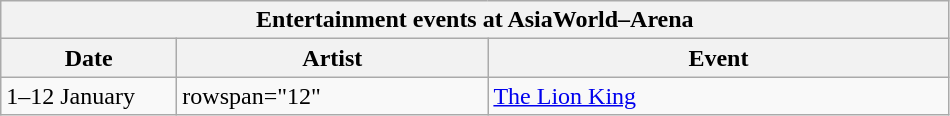<table class="wikitable">
<tr>
<th colspan="3">Entertainment events at AsiaWorld–Arena</th>
</tr>
<tr>
<th width=110>Date</th>
<th width=200>Artist</th>
<th width=300>Event</th>
</tr>
<tr>
<td>1–12 January</td>
<td>rowspan="12"  </td>
<td><a href='#'>The Lion King</a></td>
</tr>
</table>
